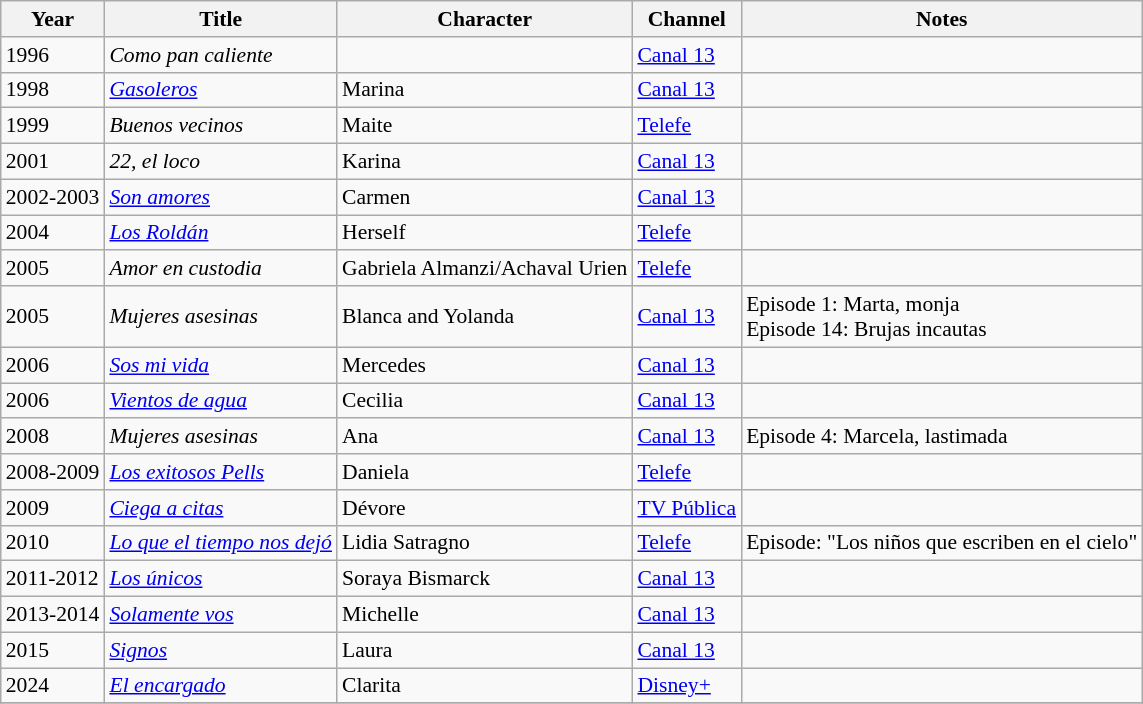<table class="wikitable" style="font-size: 90%;">
<tr>
<th>Year</th>
<th>Title</th>
<th>Character</th>
<th>Channel</th>
<th>Notes</th>
</tr>
<tr>
<td>1996</td>
<td><em>Como pan caliente</em></td>
<td></td>
<td><a href='#'>Canal 13</a></td>
<td></td>
</tr>
<tr>
<td>1998</td>
<td><em><a href='#'>Gasoleros</a></em></td>
<td>Marina</td>
<td><a href='#'>Canal 13</a></td>
<td></td>
</tr>
<tr>
<td>1999</td>
<td><em>Buenos vecinos</em></td>
<td>Maite</td>
<td><a href='#'>Telefe</a></td>
<td></td>
</tr>
<tr>
<td>2001</td>
<td><em>22, el loco</em></td>
<td>Karina</td>
<td><a href='#'>Canal 13</a></td>
<td></td>
</tr>
<tr>
<td>2002-2003</td>
<td><em><a href='#'>Son amores</a></em></td>
<td>Carmen</td>
<td><a href='#'>Canal 13</a></td>
<td></td>
</tr>
<tr>
<td>2004</td>
<td><em><a href='#'>Los Roldán</a></em></td>
<td>Herself</td>
<td><a href='#'>Telefe</a></td>
<td></td>
</tr>
<tr>
<td>2005</td>
<td><em>Amor en custodia</em></td>
<td>Gabriela Almanzi/Achaval Urien</td>
<td><a href='#'>Telefe</a></td>
<td></td>
</tr>
<tr>
<td>2005</td>
<td><em>Mujeres asesinas</em></td>
<td>Blanca and Yolanda</td>
<td><a href='#'>Canal 13</a></td>
<td>Episode 1: Marta, monja<br>Episode 14: Brujas incautas</td>
</tr>
<tr>
<td>2006</td>
<td><em><a href='#'>Sos mi vida</a></em></td>
<td>Mercedes</td>
<td><a href='#'>Canal 13</a></td>
<td></td>
</tr>
<tr>
<td>2006</td>
<td><em><a href='#'>Vientos de agua</a></em></td>
<td>Cecilia</td>
<td><a href='#'>Canal 13</a></td>
<td></td>
</tr>
<tr>
<td>2008</td>
<td><em>Mujeres asesinas</em></td>
<td>Ana</td>
<td><a href='#'>Canal 13</a></td>
<td>Episode 4: Marcela, lastimada</td>
</tr>
<tr>
<td>2008-2009</td>
<td><em><a href='#'>Los exitosos Pells</a></em></td>
<td>Daniela</td>
<td><a href='#'>Telefe</a></td>
</tr>
<tr>
<td>2009</td>
<td><em><a href='#'>Ciega a citas</a></em></td>
<td>Dévore</td>
<td><a href='#'>TV Pública</a></td>
<td></td>
</tr>
<tr>
<td>2010</td>
<td><em><a href='#'>Lo que el tiempo nos dejó</a></em></td>
<td>Lidia Satragno</td>
<td><a href='#'>Telefe</a></td>
<td>Episode: "Los niños que escriben en el cielo"</td>
</tr>
<tr>
<td>2011-2012</td>
<td><em><a href='#'>Los únicos</a></em></td>
<td>Soraya Bismarck</td>
<td><a href='#'>Canal 13</a></td>
<td></td>
</tr>
<tr>
<td>2013-2014</td>
<td><em><a href='#'>Solamente vos</a></em></td>
<td>Michelle</td>
<td><a href='#'>Canal 13</a></td>
<td></td>
</tr>
<tr>
<td>2015</td>
<td><em><a href='#'>Signos</a></em></td>
<td>Laura</td>
<td><a href='#'>Canal 13</a></td>
<td></td>
</tr>
<tr>
<td>2024</td>
<td><em><a href='#'>El encargado</a></em></td>
<td>Clarita</td>
<td><a href='#'>Disney+</a></td>
<td></td>
</tr>
<tr>
</tr>
</table>
